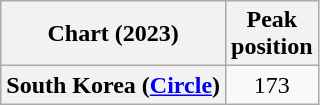<table class="wikitable plainrowheaders" style="text-align:center">
<tr>
<th scope="col">Chart (2023)</th>
<th scope="col">Peak<br>position</th>
</tr>
<tr>
<th scope="row">South Korea (<a href='#'>Circle</a>)</th>
<td>173</td>
</tr>
</table>
